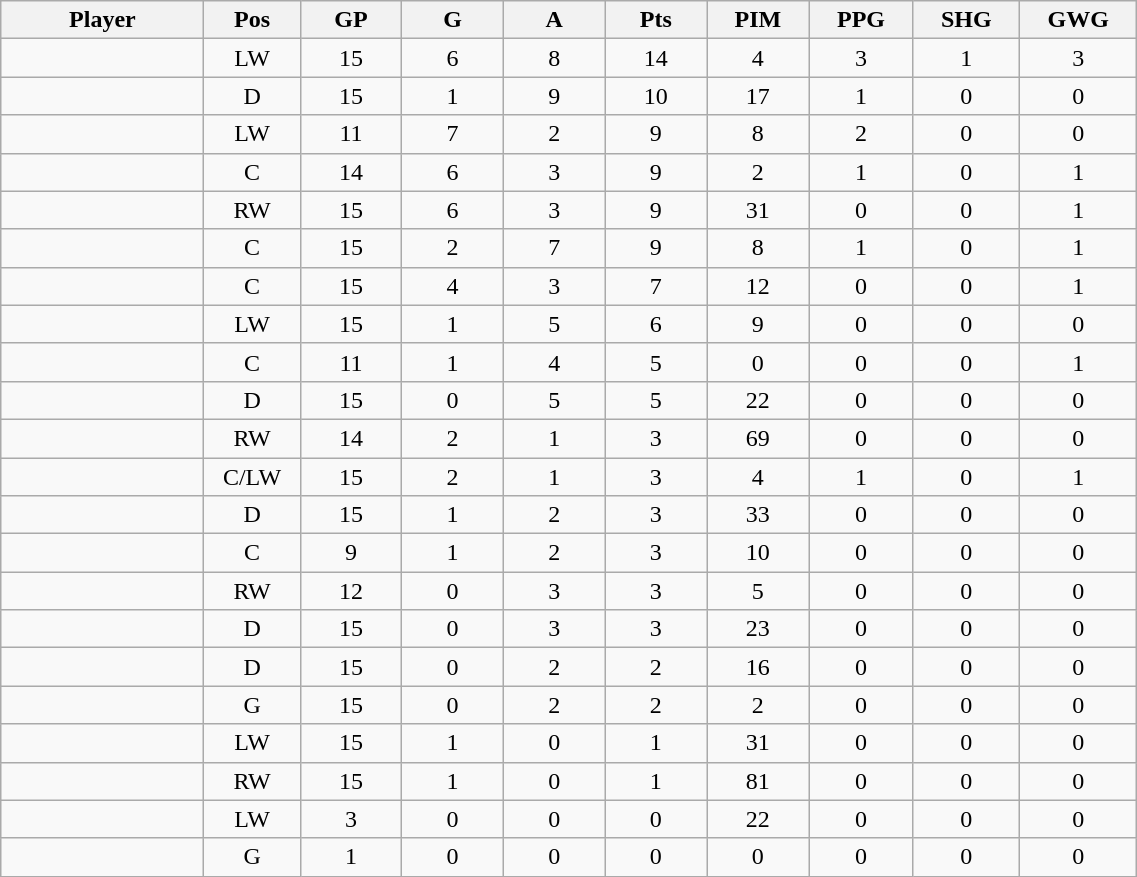<table class="wikitable sortable" width="60%">
<tr ALIGN="center">
<th bgcolor="#DDDDFF" width="10%">Player</th>
<th bgcolor="#DDDDFF" width="3%" title="Position">Pos</th>
<th bgcolor="#DDDDFF" width="5%" title="Games played">GP</th>
<th bgcolor="#DDDDFF" width="5%" title="Goals">G</th>
<th bgcolor="#DDDDFF" width="5%" title="Assists">A</th>
<th bgcolor="#DDDDFF" width="5%" title="Points">Pts</th>
<th bgcolor="#DDDDFF" width="5%" title="Penalties in Minutes">PIM</th>
<th bgcolor="#DDDDFF" width="5%" title="Power Play Goals">PPG</th>
<th bgcolor="#DDDDFF" width="5%" title="Short-handed Goals">SHG</th>
<th bgcolor="#DDDDFF" width="5%" title="Game-winning Goals">GWG</th>
</tr>
<tr align="center">
<td align="right"></td>
<td>LW</td>
<td>15</td>
<td>6</td>
<td>8</td>
<td>14</td>
<td>4</td>
<td>3</td>
<td>1</td>
<td>3</td>
</tr>
<tr align="center">
<td align="right"></td>
<td>D</td>
<td>15</td>
<td>1</td>
<td>9</td>
<td>10</td>
<td>17</td>
<td>1</td>
<td>0</td>
<td>0</td>
</tr>
<tr align="center">
<td align="right"></td>
<td>LW</td>
<td>11</td>
<td>7</td>
<td>2</td>
<td>9</td>
<td>8</td>
<td>2</td>
<td>0</td>
<td>0</td>
</tr>
<tr align="center">
<td align="right"></td>
<td>C</td>
<td>14</td>
<td>6</td>
<td>3</td>
<td>9</td>
<td>2</td>
<td>1</td>
<td>0</td>
<td>1</td>
</tr>
<tr align="center">
<td align="right"></td>
<td>RW</td>
<td>15</td>
<td>6</td>
<td>3</td>
<td>9</td>
<td>31</td>
<td>0</td>
<td>0</td>
<td>1</td>
</tr>
<tr align="center">
<td align="right"></td>
<td>C</td>
<td>15</td>
<td>2</td>
<td>7</td>
<td>9</td>
<td>8</td>
<td>1</td>
<td>0</td>
<td>1</td>
</tr>
<tr align="center">
<td align="right"></td>
<td>C</td>
<td>15</td>
<td>4</td>
<td>3</td>
<td>7</td>
<td>12</td>
<td>0</td>
<td>0</td>
<td>1</td>
</tr>
<tr align="center">
<td align="right"></td>
<td>LW</td>
<td>15</td>
<td>1</td>
<td>5</td>
<td>6</td>
<td>9</td>
<td>0</td>
<td>0</td>
<td>0</td>
</tr>
<tr align="center">
<td align="right"></td>
<td>C</td>
<td>11</td>
<td>1</td>
<td>4</td>
<td>5</td>
<td>0</td>
<td>0</td>
<td>0</td>
<td>1</td>
</tr>
<tr align="center">
<td align="right"></td>
<td>D</td>
<td>15</td>
<td>0</td>
<td>5</td>
<td>5</td>
<td>22</td>
<td>0</td>
<td>0</td>
<td>0</td>
</tr>
<tr align="center">
<td align="right"></td>
<td>RW</td>
<td>14</td>
<td>2</td>
<td>1</td>
<td>3</td>
<td>69</td>
<td>0</td>
<td>0</td>
<td>0</td>
</tr>
<tr align="center">
<td align="right"></td>
<td>C/LW</td>
<td>15</td>
<td>2</td>
<td>1</td>
<td>3</td>
<td>4</td>
<td>1</td>
<td>0</td>
<td>1</td>
</tr>
<tr align="center">
<td align="right"></td>
<td>D</td>
<td>15</td>
<td>1</td>
<td>2</td>
<td>3</td>
<td>33</td>
<td>0</td>
<td>0</td>
<td>0</td>
</tr>
<tr align="center">
<td align="right"></td>
<td>C</td>
<td>9</td>
<td>1</td>
<td>2</td>
<td>3</td>
<td>10</td>
<td>0</td>
<td>0</td>
<td>0</td>
</tr>
<tr align="center">
<td align="right"></td>
<td>RW</td>
<td>12</td>
<td>0</td>
<td>3</td>
<td>3</td>
<td>5</td>
<td>0</td>
<td>0</td>
<td>0</td>
</tr>
<tr align="center">
<td align="right"></td>
<td>D</td>
<td>15</td>
<td>0</td>
<td>3</td>
<td>3</td>
<td>23</td>
<td>0</td>
<td>0</td>
<td>0</td>
</tr>
<tr align="center">
<td align="right"></td>
<td>D</td>
<td>15</td>
<td>0</td>
<td>2</td>
<td>2</td>
<td>16</td>
<td>0</td>
<td>0</td>
<td>0</td>
</tr>
<tr align="center">
<td align="right"></td>
<td>G</td>
<td>15</td>
<td>0</td>
<td>2</td>
<td>2</td>
<td>2</td>
<td>0</td>
<td>0</td>
<td>0</td>
</tr>
<tr align="center">
<td align="right"></td>
<td>LW</td>
<td>15</td>
<td>1</td>
<td>0</td>
<td>1</td>
<td>31</td>
<td>0</td>
<td>0</td>
<td>0</td>
</tr>
<tr align="center">
<td align="right"></td>
<td>RW</td>
<td>15</td>
<td>1</td>
<td>0</td>
<td>1</td>
<td>81</td>
<td>0</td>
<td>0</td>
<td>0</td>
</tr>
<tr align="center">
<td align="right"></td>
<td>LW</td>
<td>3</td>
<td>0</td>
<td>0</td>
<td>0</td>
<td>22</td>
<td>0</td>
<td>0</td>
<td>0</td>
</tr>
<tr align="center">
<td align="right"></td>
<td>G</td>
<td>1</td>
<td>0</td>
<td>0</td>
<td>0</td>
<td>0</td>
<td>0</td>
<td>0</td>
<td>0</td>
</tr>
</table>
